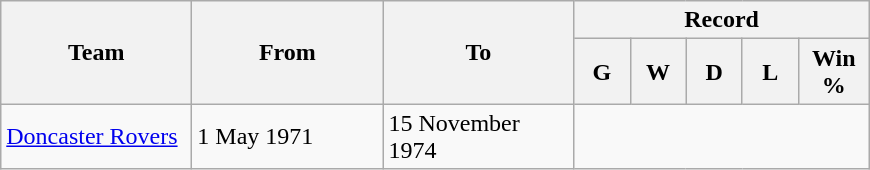<table class="wikitable" style="text-align:center">
<tr>
<th rowspan=2 width=120>Team</th>
<th rowspan=2 width=120>From</th>
<th rowspan=2 width=120>To</th>
<th colspan=5>Record</th>
</tr>
<tr>
<th width=30>G</th>
<th width=30>W</th>
<th width=30>D</th>
<th width=30>L</th>
<th width=40>Win %</th>
</tr>
<tr>
<td align=left><a href='#'>Doncaster Rovers</a></td>
<td align=left>1 May 1971</td>
<td align=left>15 November 1974<br></td>
</tr>
</table>
